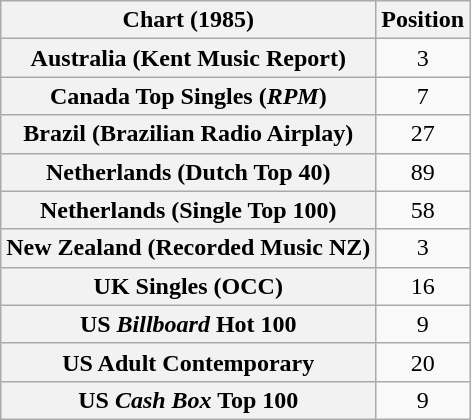<table class="wikitable sortable plainrowheaders" style="text-align:center">
<tr>
<th>Chart (1985)</th>
<th>Position</th>
</tr>
<tr>
<th scope="row">Australia (Kent Music Report)</th>
<td>3</td>
</tr>
<tr>
<th scope="row">Canada Top Singles (<em>RPM</em>)</th>
<td>7</td>
</tr>
<tr>
<th scope="row">Brazil (Brazilian Radio Airplay)</th>
<td>27</td>
</tr>
<tr>
<th scope="row">Netherlands (Dutch Top 40)</th>
<td>89</td>
</tr>
<tr>
<th scope="row">Netherlands (Single Top 100)</th>
<td>58</td>
</tr>
<tr>
<th scope="row">New Zealand (Recorded Music NZ)</th>
<td>3</td>
</tr>
<tr>
<th scope="row">UK Singles (OCC)</th>
<td>16</td>
</tr>
<tr>
<th scope="row">US <em>Billboard</em> Hot 100</th>
<td>9</td>
</tr>
<tr>
<th scope="row">US Adult Contemporary</th>
<td>20</td>
</tr>
<tr>
<th scope="row">US <em>Cash Box</em> Top 100</th>
<td>9</td>
</tr>
</table>
